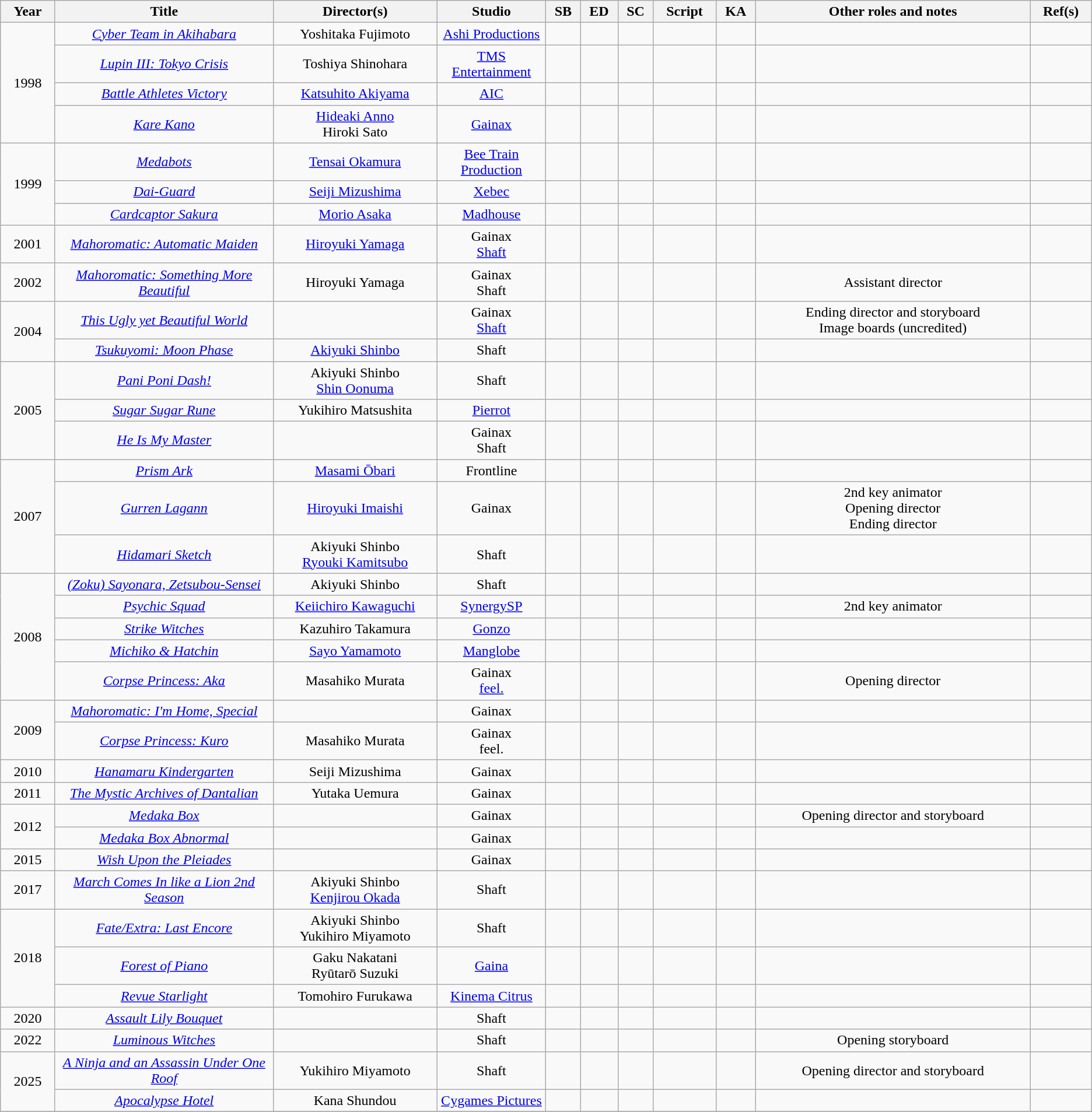<table class="wikitable sortable" style="text-align:center; margin=auto; ">
<tr>
<th scope="col" width=5%>Year</th>
<th scope="col" width=20%>Title</th>
<th scope="col" width=15%>Director(s)</th>
<th scope="col" width=10%>Studio</th>
<th scope="col" class="unsortable">SB</th>
<th scope="col" class="unsortable">ED</th>
<th scope="col" class="unsortable">SC</th>
<th scope="col" class="unsortable">Script</th>
<th scope="col" class="unsortable">KA</th>
<th scope="col" class="unsortable">Other roles and notes</th>
<th scope="col" class="unsortable">Ref(s)</th>
</tr>
<tr>
<td rowspan="4">1998</td>
<td><em><a href='#'>Cyber Team in Akihabara</a></em></td>
<td>Yoshitaka Fujimoto</td>
<td><a href='#'>Ashi Productions</a></td>
<td></td>
<td></td>
<td></td>
<td></td>
<td></td>
<td></td>
<td></td>
</tr>
<tr>
<td><em><a href='#'>Lupin III: Tokyo Crisis</a></em></td>
<td>Toshiya Shinohara</td>
<td><a href='#'>TMS Entertainment</a></td>
<td></td>
<td></td>
<td></td>
<td></td>
<td></td>
<td></td>
<td></td>
</tr>
<tr>
<td><em><a href='#'>Battle Athletes Victory</a></em></td>
<td><a href='#'>Katsuhito Akiyama</a></td>
<td><a href='#'>AIC</a></td>
<td></td>
<td></td>
<td></td>
<td></td>
<td></td>
<td></td>
<td></td>
</tr>
<tr>
<td><em><a href='#'>Kare Kano</a></em></td>
<td><a href='#'>Hideaki Anno</a><br>Hiroki Sato </td>
<td><a href='#'>Gainax</a></td>
<td></td>
<td></td>
<td></td>
<td></td>
<td></td>
<td></td>
<td></td>
</tr>
<tr>
<td rowspan="3">1999</td>
<td><em><a href='#'>Medabots</a></em></td>
<td><a href='#'>Tensai Okamura</a></td>
<td><a href='#'>Bee Train Production</a></td>
<td></td>
<td></td>
<td></td>
<td></td>
<td></td>
<td></td>
<td></td>
</tr>
<tr>
<td><em><a href='#'>Dai-Guard</a></em></td>
<td><a href='#'>Seiji Mizushima</a></td>
<td><a href='#'>Xebec</a></td>
<td></td>
<td></td>
<td></td>
<td></td>
<td></td>
<td></td>
<td></td>
</tr>
<tr>
<td><em><a href='#'>Cardcaptor Sakura</a></em></td>
<td><a href='#'>Morio Asaka</a></td>
<td><a href='#'>Madhouse</a></td>
<td></td>
<td></td>
<td></td>
<td></td>
<td></td>
<td></td>
<td></td>
</tr>
<tr>
<td>2001</td>
<td><em><a href='#'>Mahoromatic: Automatic Maiden</a></em></td>
<td><a href='#'>Hiroyuki Yamaga</a></td>
<td>Gainax<br><a href='#'>Shaft</a></td>
<td></td>
<td></td>
<td></td>
<td></td>
<td></td>
<td></td>
<td></td>
</tr>
<tr>
<td>2002</td>
<td><em><a href='#'>Mahoromatic: Something More Beautiful</a></em></td>
<td>Hiroyuki Yamaga</td>
<td>Gainax<br>Shaft</td>
<td></td>
<td></td>
<td></td>
<td></td>
<td></td>
<td>Assistant director</td>
<td><br></td>
</tr>
<tr>
<td rowspan="2">2004</td>
<td><em><a href='#'>This Ugly yet Beautiful World</a></em></td>
<td></td>
<td>Gainax<br><a href='#'>Shaft</a></td>
<td></td>
<td></td>
<td></td>
<td></td>
<td></td>
<td>Ending director and storyboard<br>Image boards (uncredited)</td>
<td><br><br></td>
</tr>
<tr>
<td><em><a href='#'>Tsukuyomi: Moon Phase</a></em></td>
<td><a href='#'>Akiyuki Shinbo</a> </td>
<td>Shaft</td>
<td></td>
<td></td>
<td></td>
<td></td>
<td></td>
<td></td>
<td></td>
</tr>
<tr>
<td rowspan="3">2005</td>
<td><em><a href='#'>Pani Poni Dash!</a></em></td>
<td>Akiyuki Shinbo<br><a href='#'>Shin Oonuma</a> </td>
<td>Shaft</td>
<td></td>
<td></td>
<td></td>
<td></td>
<td></td>
<td></td>
<td></td>
</tr>
<tr>
<td><em><a href='#'>Sugar Sugar Rune</a></em></td>
<td>Yukihiro Matsushita</td>
<td><a href='#'>Pierrot</a></td>
<td></td>
<td></td>
<td></td>
<td></td>
<td></td>
<td></td>
<td></td>
</tr>
<tr>
<td><em><a href='#'>He Is My Master</a></em></td>
<td></td>
<td>Gainax<br>Shaft</td>
<td></td>
<td></td>
<td></td>
<td></td>
<td></td>
<td></td>
<td></td>
</tr>
<tr>
<td rowspan="3">2007</td>
<td><em><a href='#'>Prism Ark</a></em></td>
<td><a href='#'>Masami Ōbari</a></td>
<td>Frontline</td>
<td></td>
<td></td>
<td></td>
<td></td>
<td></td>
<td></td>
<td></td>
</tr>
<tr>
<td><em><a href='#'>Gurren Lagann</a></em></td>
<td><a href='#'>Hiroyuki Imaishi</a></td>
<td>Gainax</td>
<td></td>
<td></td>
<td></td>
<td></td>
<td></td>
<td>2nd key animator<br>Opening director<br>Ending director</td>
<td><br></td>
</tr>
<tr>
<td><em><a href='#'>Hidamari Sketch</a></em></td>
<td>Akiyuki Shinbo <br><a href='#'>Ryouki Kamitsubo</a> </td>
<td>Shaft</td>
<td></td>
<td></td>
<td></td>
<td></td>
<td></td>
<td></td>
<td></td>
</tr>
<tr>
<td rowspan="5">2008</td>
<td><em><a href='#'>(Zoku) Sayonara, Zetsubou-Sensei</a></em></td>
<td>Akiyuki Shinbo<br></td>
<td>Shaft</td>
<td></td>
<td></td>
<td></td>
<td></td>
<td></td>
<td></td>
<td></td>
</tr>
<tr>
<td><em><a href='#'>Psychic Squad</a></em></td>
<td><a href='#'>Keiichiro Kawaguchi</a></td>
<td><a href='#'>SynergySP</a></td>
<td></td>
<td></td>
<td></td>
<td></td>
<td></td>
<td>2nd key animator</td>
<td></td>
</tr>
<tr>
<td><em><a href='#'>Strike Witches</a></em></td>
<td>Kazuhiro Takamura</td>
<td><a href='#'>Gonzo</a></td>
<td></td>
<td></td>
<td></td>
<td></td>
<td></td>
<td></td>
<td></td>
</tr>
<tr>
<td><em><a href='#'>Michiko & Hatchin</a></em></td>
<td><a href='#'>Sayo Yamamoto</a></td>
<td><a href='#'>Manglobe</a></td>
<td></td>
<td></td>
<td></td>
<td></td>
<td></td>
<td></td>
<td></td>
</tr>
<tr>
<td><em><a href='#'>Corpse Princess: Aka</a></em></td>
<td>Masahiko Murata</td>
<td>Gainax<br><a href='#'>feel.</a></td>
<td></td>
<td></td>
<td></td>
<td></td>
<td></td>
<td>Opening director</td>
<td></td>
</tr>
<tr>
<td rowspan="2">2009</td>
<td><em><a href='#'>Mahoromatic: I'm Home, Special</a></em></td>
<td></td>
<td>Gainax</td>
<td></td>
<td></td>
<td></td>
<td></td>
<td></td>
<td></td>
<td></td>
</tr>
<tr>
<td><em><a href='#'>Corpse Princess: Kuro</a></em></td>
<td>Masahiko Murata</td>
<td>Gainax<br>feel.</td>
<td></td>
<td></td>
<td></td>
<td></td>
<td></td>
<td></td>
<td></td>
</tr>
<tr>
<td>2010</td>
<td><em><a href='#'>Hanamaru Kindergarten</a></em></td>
<td>Seiji Mizushima</td>
<td>Gainax</td>
<td></td>
<td></td>
<td></td>
<td></td>
<td></td>
<td></td>
<td></td>
</tr>
<tr>
<td>2011</td>
<td><em><a href='#'>The Mystic Archives of Dantalian</a></em></td>
<td>Yutaka Uemura</td>
<td>Gainax</td>
<td></td>
<td></td>
<td></td>
<td></td>
<td></td>
<td></td>
<td></td>
</tr>
<tr>
<td rowspan="2">2012</td>
<td><em><a href='#'>Medaka Box</a></em></td>
<td></td>
<td>Gainax</td>
<td></td>
<td></td>
<td></td>
<td></td>
<td></td>
<td>Opening director and storyboard</td>
<td></td>
</tr>
<tr>
<td><em><a href='#'>Medaka Box Abnormal</a></em></td>
<td></td>
<td>Gainax</td>
<td></td>
<td></td>
<td></td>
<td></td>
<td></td>
<td></td>
<td></td>
</tr>
<tr>
<td>2015</td>
<td><em><a href='#'>Wish Upon the Pleiades</a></em></td>
<td></td>
<td>Gainax</td>
<td></td>
<td></td>
<td></td>
<td></td>
<td></td>
<td></td>
<td></td>
</tr>
<tr>
<td>2017</td>
<td><em><a href='#'>March Comes In like a Lion 2nd Season</a></em></td>
<td>Akiyuki Shinbo<br><a href='#'>Kenjirou Okada</a> </td>
<td>Shaft</td>
<td></td>
<td></td>
<td></td>
<td></td>
<td></td>
<td></td>
<td></td>
</tr>
<tr>
<td rowspan="3">2018</td>
<td><em><a href='#'>Fate/Extra: Last Encore</a></em></td>
<td>Akiyuki Shinbo <br>Yukihiro Miyamoto </td>
<td>Shaft</td>
<td></td>
<td></td>
<td></td>
<td></td>
<td></td>
<td></td>
<td></td>
</tr>
<tr>
<td><em><a href='#'>Forest of Piano</a></em></td>
<td>Gaku Nakatani<br>Ryūtarō Suzuki </td>
<td><a href='#'>Gaina</a></td>
<td></td>
<td></td>
<td></td>
<td></td>
<td></td>
<td></td>
<td></td>
</tr>
<tr>
<td><em><a href='#'>Revue Starlight</a></em></td>
<td>Tomohiro Furukawa</td>
<td><a href='#'>Kinema Citrus</a></td>
<td></td>
<td></td>
<td></td>
<td></td>
<td></td>
<td></td>
<td></td>
</tr>
<tr>
<td>2020</td>
<td><em><a href='#'>Assault Lily Bouquet</a></em></td>
<td></td>
<td>Shaft</td>
<td></td>
<td></td>
<td></td>
<td></td>
<td></td>
<td></td>
<td><br></td>
</tr>
<tr>
<td>2022</td>
<td><em><a href='#'>Luminous Witches</a></em></td>
<td></td>
<td>Shaft</td>
<td></td>
<td></td>
<td></td>
<td></td>
<td></td>
<td>Opening storyboard</td>
<td></td>
</tr>
<tr>
<td rowspan="2">2025</td>
<td><em><a href='#'>A Ninja and an Assassin Under One Roof</a></em></td>
<td>Yukihiro Miyamoto</td>
<td>Shaft</td>
<td></td>
<td></td>
<td></td>
<td></td>
<td></td>
<td>Opening director and storyboard</td>
<td></td>
</tr>
<tr>
<td><em><a href='#'>Apocalypse Hotel</a></em></td>
<td>Kana Shundou</td>
<td><a href='#'>Cygames Pictures</a></td>
<td></td>
<td></td>
<td></td>
<td></td>
<td></td>
<td></td>
<td></td>
</tr>
<tr>
</tr>
</table>
